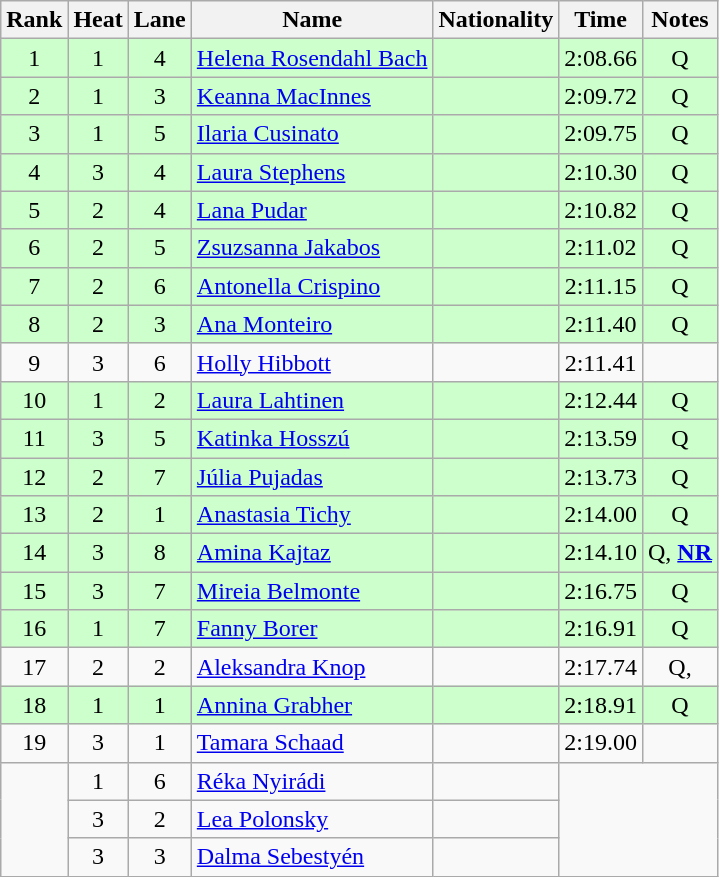<table class="wikitable sortable" style="text-align:center">
<tr>
<th>Rank</th>
<th>Heat</th>
<th>Lane</th>
<th>Name</th>
<th>Nationality</th>
<th>Time</th>
<th>Notes</th>
</tr>
<tr bgcolor=ccffcc>
<td>1</td>
<td>1</td>
<td>4</td>
<td align=left><a href='#'>Helena Rosendahl Bach</a></td>
<td align=left></td>
<td>2:08.66</td>
<td>Q</td>
</tr>
<tr bgcolor=ccffcc>
<td>2</td>
<td>1</td>
<td>3</td>
<td align=left><a href='#'>Keanna MacInnes</a></td>
<td align=left></td>
<td>2:09.72</td>
<td>Q</td>
</tr>
<tr bgcolor=ccffcc>
<td>3</td>
<td>1</td>
<td>5</td>
<td align=left><a href='#'>Ilaria Cusinato</a></td>
<td align=left></td>
<td>2:09.75</td>
<td>Q</td>
</tr>
<tr bgcolor=ccffcc>
<td>4</td>
<td>3</td>
<td>4</td>
<td align=left><a href='#'>Laura Stephens</a></td>
<td align=left></td>
<td>2:10.30</td>
<td>Q</td>
</tr>
<tr bgcolor=ccffcc>
<td>5</td>
<td>2</td>
<td>4</td>
<td align=left><a href='#'>Lana Pudar</a></td>
<td align=left></td>
<td>2:10.82</td>
<td>Q</td>
</tr>
<tr bgcolor=ccffcc>
<td>6</td>
<td>2</td>
<td>5</td>
<td align=left><a href='#'>Zsuzsanna Jakabos</a></td>
<td align=left></td>
<td>2:11.02</td>
<td>Q</td>
</tr>
<tr bgcolor=ccffcc>
<td>7</td>
<td>2</td>
<td>6</td>
<td align=left><a href='#'>Antonella Crispino</a></td>
<td align=left></td>
<td>2:11.15</td>
<td>Q</td>
</tr>
<tr bgcolor=ccffcc>
<td>8</td>
<td>2</td>
<td>3</td>
<td align=left><a href='#'>Ana Monteiro</a></td>
<td align=left></td>
<td>2:11.40</td>
<td>Q</td>
</tr>
<tr>
<td>9</td>
<td>3</td>
<td>6</td>
<td align=left><a href='#'>Holly Hibbott</a></td>
<td align=left></td>
<td>2:11.41</td>
<td></td>
</tr>
<tr bgcolor=ccffcc>
<td>10</td>
<td>1</td>
<td>2</td>
<td align=left><a href='#'>Laura Lahtinen</a></td>
<td align=left></td>
<td>2:12.44</td>
<td>Q</td>
</tr>
<tr bgcolor=ccffcc>
<td>11</td>
<td>3</td>
<td>5</td>
<td align=left><a href='#'>Katinka Hosszú</a></td>
<td align=left></td>
<td>2:13.59</td>
<td>Q</td>
</tr>
<tr bgcolor=ccffcc>
<td>12</td>
<td>2</td>
<td>7</td>
<td align=left><a href='#'>Júlia Pujadas</a></td>
<td align=left></td>
<td>2:13.73</td>
<td>Q</td>
</tr>
<tr bgcolor=ccffcc>
<td>13</td>
<td>2</td>
<td>1</td>
<td align=left><a href='#'>Anastasia Tichy</a></td>
<td align=left></td>
<td>2:14.00</td>
<td>Q</td>
</tr>
<tr bgcolor=ccffcc>
<td>14</td>
<td>3</td>
<td>8</td>
<td align=left><a href='#'>Amina Kajtaz</a></td>
<td align=left></td>
<td>2:14.10</td>
<td>Q, <strong><a href='#'>NR</a></strong></td>
</tr>
<tr bgcolor=ccffcc>
<td>15</td>
<td>3</td>
<td>7</td>
<td align=left><a href='#'>Mireia Belmonte</a></td>
<td align=left></td>
<td>2:16.75</td>
<td>Q</td>
</tr>
<tr bgcolor=ccffcc>
<td>16</td>
<td>1</td>
<td>7</td>
<td align=left><a href='#'>Fanny Borer</a></td>
<td align=left></td>
<td>2:16.91</td>
<td>Q</td>
</tr>
<tr>
<td>17</td>
<td>2</td>
<td>2</td>
<td align=left><a href='#'>Aleksandra Knop</a></td>
<td align=left></td>
<td>2:17.74</td>
<td>Q, </td>
</tr>
<tr bgcolor=ccffcc>
<td>18</td>
<td>1</td>
<td>1</td>
<td align=left><a href='#'>Annina Grabher</a></td>
<td align=left></td>
<td>2:18.91</td>
<td>Q</td>
</tr>
<tr>
<td>19</td>
<td>3</td>
<td>1</td>
<td align=left><a href='#'>Tamara Schaad</a></td>
<td align=left></td>
<td>2:19.00</td>
<td></td>
</tr>
<tr>
<td rowspan=3></td>
<td>1</td>
<td>6</td>
<td align=left><a href='#'>Réka Nyirádi</a></td>
<td align=left></td>
<td colspan=2 rowspan=3></td>
</tr>
<tr>
<td>3</td>
<td>2</td>
<td align=left><a href='#'>Lea Polonsky</a></td>
<td align=left></td>
</tr>
<tr>
<td>3</td>
<td>3</td>
<td align=left><a href='#'>Dalma Sebestyén</a></td>
<td align=left></td>
</tr>
</table>
